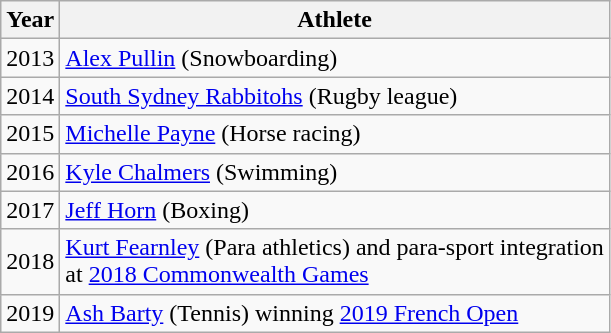<table class="wikitable">
<tr>
<th>Year</th>
<th>Athlete</th>
</tr>
<tr>
<td>2013</td>
<td><a href='#'>Alex Pullin</a> (Snowboarding)</td>
</tr>
<tr>
<td>2014</td>
<td><a href='#'>South Sydney Rabbitohs</a> (Rugby league)</td>
</tr>
<tr>
<td>2015</td>
<td><a href='#'>Michelle Payne</a> (Horse racing)</td>
</tr>
<tr>
<td>2016</td>
<td><a href='#'>Kyle Chalmers</a> (Swimming)</td>
</tr>
<tr>
<td>2017</td>
<td><a href='#'>Jeff Horn</a> (Boxing)</td>
</tr>
<tr>
<td>2018</td>
<td><a href='#'>Kurt Fearnley</a> (Para athletics) and para-sport integration <br> at <a href='#'>2018 Commonwealth Games</a></td>
</tr>
<tr>
<td>2019</td>
<td><a href='#'>Ash Barty</a> (Tennis) winning <a href='#'>2019 French Open</a></td>
</tr>
</table>
